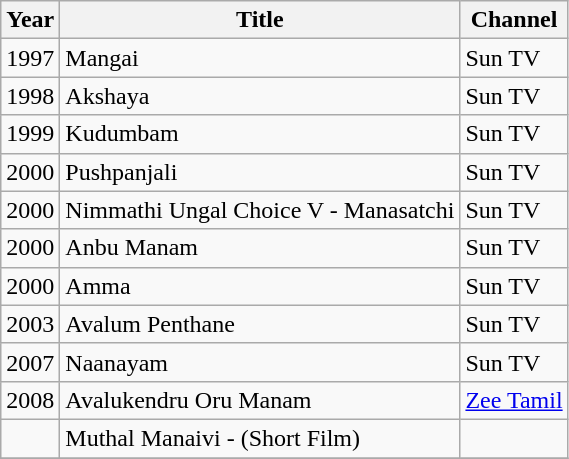<table class="wikitable">
<tr>
<th>Year</th>
<th>Title</th>
<th>Channel</th>
</tr>
<tr>
<td>1997</td>
<td>Mangai</td>
<td>Sun TV</td>
</tr>
<tr>
<td>1998</td>
<td>Akshaya</td>
<td>Sun TV</td>
</tr>
<tr>
<td>1999</td>
<td>Kudumbam</td>
<td>Sun TV</td>
</tr>
<tr>
<td>2000</td>
<td>Pushpanjali</td>
<td>Sun TV</td>
</tr>
<tr>
<td>2000</td>
<td>Nimmathi Ungal Choice V - Manasatchi</td>
<td>Sun TV</td>
</tr>
<tr>
<td>2000</td>
<td>Anbu Manam</td>
<td>Sun TV</td>
</tr>
<tr>
<td>2000</td>
<td>Amma</td>
<td>Sun TV</td>
</tr>
<tr>
<td>2003</td>
<td>Avalum Penthane</td>
<td>Sun TV</td>
</tr>
<tr>
<td>2007</td>
<td>Naanayam</td>
<td>Sun TV</td>
</tr>
<tr>
<td>2008</td>
<td>Avalukendru Oru Manam</td>
<td><a href='#'>Zee Tamil</a></td>
</tr>
<tr>
<td></td>
<td>Muthal Manaivi - (Short Film)</td>
<td></td>
</tr>
<tr>
</tr>
</table>
